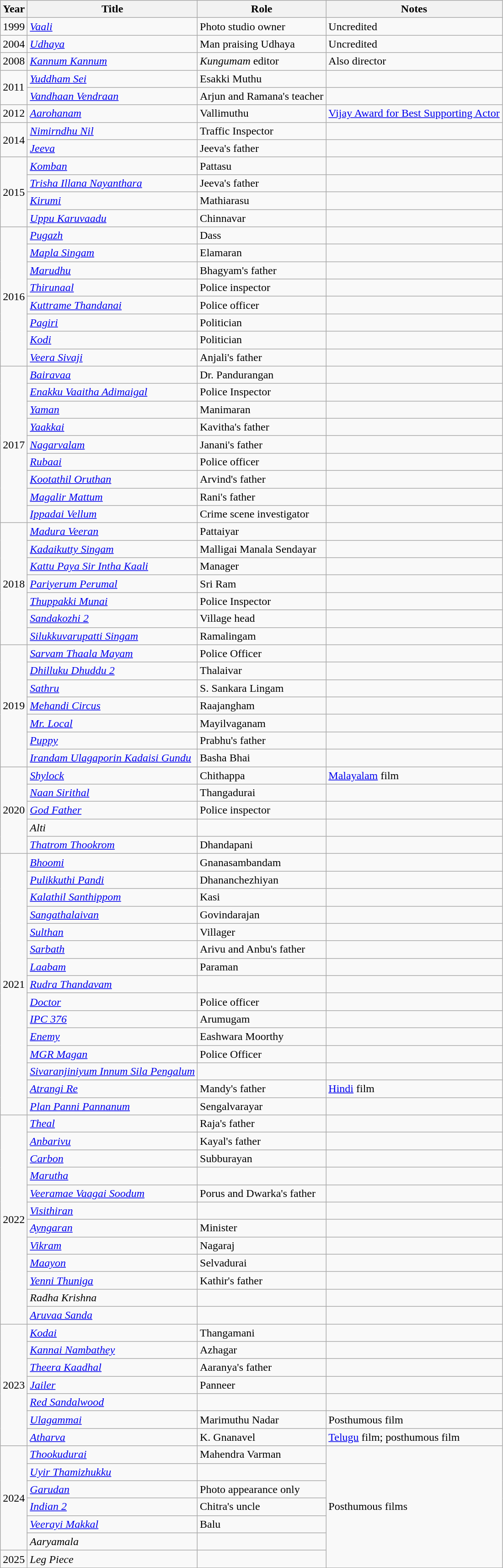<table class="wikitable sortable">
<tr>
<th scope="col">Year</th>
<th scope="col">Title</th>
<th scope="col">Role</th>
<th scope="col" class="unsortable">Notes</th>
</tr>
<tr>
<td>1999</td>
<td><em><a href='#'>Vaali</a></em></td>
<td>Photo studio owner</td>
<td>Uncredited</td>
</tr>
<tr>
<td>2004</td>
<td><em><a href='#'>Udhaya</a></em></td>
<td>Man praising Udhaya</td>
<td>Uncredited</td>
</tr>
<tr>
<td>2008</td>
<td><em><a href='#'>Kannum Kannum</a></em></td>
<td><em>Kungumam</em> editor</td>
<td>Also director</td>
</tr>
<tr>
<td rowspan="2">2011</td>
<td><em><a href='#'>Yuddham Sei</a></em></td>
<td>Esakki Muthu</td>
<td></td>
</tr>
<tr>
<td><em><a href='#'>Vandhaan Vendraan</a></em></td>
<td>Arjun and Ramana's teacher</td>
<td></td>
</tr>
<tr>
<td>2012</td>
<td><em><a href='#'>Aarohanam</a></em></td>
<td>Vallimuthu</td>
<td><a href='#'>Vijay Award for Best Supporting Actor</a></td>
</tr>
<tr>
<td rowspan="2">2014</td>
<td><em><a href='#'>Nimirndhu Nil</a></em></td>
<td>Traffic Inspector</td>
<td></td>
</tr>
<tr>
<td><em><a href='#'>Jeeva</a></em></td>
<td>Jeeva's father</td>
<td></td>
</tr>
<tr>
<td rowspan="4">2015</td>
<td><em><a href='#'>Komban</a></em></td>
<td>Pattasu</td>
<td></td>
</tr>
<tr>
<td><em><a href='#'>Trisha Illana Nayanthara</a></em></td>
<td>Jeeva's father</td>
<td></td>
</tr>
<tr>
<td><em><a href='#'>Kirumi</a></em></td>
<td>Mathiarasu</td>
<td></td>
</tr>
<tr>
<td><em><a href='#'>Uppu Karuvaadu</a></em></td>
<td>Chinnavar</td>
<td></td>
</tr>
<tr>
<td rowspan="8">2016</td>
<td><em><a href='#'>Pugazh</a></em></td>
<td>Dass</td>
<td></td>
</tr>
<tr>
<td><em><a href='#'>Mapla Singam</a></em></td>
<td>Elamaran</td>
<td></td>
</tr>
<tr>
<td><em><a href='#'>Marudhu</a></em></td>
<td>Bhagyam's father</td>
<td></td>
</tr>
<tr>
<td><em><a href='#'>Thirunaal</a></em></td>
<td>Police inspector</td>
<td></td>
</tr>
<tr>
<td><em><a href='#'>Kuttrame Thandanai</a></em></td>
<td>Police officer</td>
<td></td>
</tr>
<tr>
<td><em><a href='#'>Pagiri</a></em></td>
<td>Politician</td>
<td></td>
</tr>
<tr>
<td><em><a href='#'>Kodi</a></em></td>
<td>Politician</td>
<td></td>
</tr>
<tr>
<td><em><a href='#'>Veera Sivaji</a></em></td>
<td>Anjali's father</td>
<td></td>
</tr>
<tr>
<td rowspan="9">2017</td>
<td><em><a href='#'>Bairavaa</a></em></td>
<td>Dr. Pandurangan</td>
<td></td>
</tr>
<tr>
<td><em><a href='#'>Enakku Vaaitha Adimaigal</a></em></td>
<td>Police Inspector</td>
<td></td>
</tr>
<tr>
<td><em><a href='#'>Yaman</a></em></td>
<td>Manimaran</td>
<td></td>
</tr>
<tr>
<td><em><a href='#'>Yaakkai</a></em></td>
<td>Kavitha's father</td>
<td></td>
</tr>
<tr>
<td><em><a href='#'>Nagarvalam</a></em></td>
<td>Janani's father</td>
<td></td>
</tr>
<tr>
<td><em><a href='#'>Rubaai</a></em></td>
<td>Police officer</td>
<td></td>
</tr>
<tr>
<td><em><a href='#'>Kootathil Oruthan</a></em></td>
<td>Arvind's father</td>
<td></td>
</tr>
<tr>
<td><em><a href='#'>Magalir Mattum</a></em></td>
<td>Rani's father</td>
<td></td>
</tr>
<tr>
<td><em><a href='#'>Ippadai Vellum</a></em></td>
<td>Crime scene investigator</td>
<td></td>
</tr>
<tr>
<td rowspan="7">2018</td>
<td><em><a href='#'>Madura Veeran</a></em></td>
<td>Pattaiyar</td>
<td></td>
</tr>
<tr>
<td><em><a href='#'>Kadaikutty Singam</a></em></td>
<td>Malligai Manala Sendayar</td>
<td></td>
</tr>
<tr>
<td><em><a href='#'>Kattu Paya Sir Intha Kaali</a></em></td>
<td>Manager</td>
<td></td>
</tr>
<tr>
<td><em><a href='#'>Pariyerum Perumal</a></em></td>
<td>Sri Ram</td>
<td></td>
</tr>
<tr>
<td><em><a href='#'>Thuppakki Munai</a></em></td>
<td>Police Inspector</td>
<td></td>
</tr>
<tr>
<td><em><a href='#'>Sandakozhi 2</a></em></td>
<td>Village head</td>
<td></td>
</tr>
<tr>
<td><em><a href='#'>Silukkuvarupatti Singam</a></em></td>
<td>Ramalingam</td>
<td></td>
</tr>
<tr>
<td rowspan = "7">2019</td>
<td><em><a href='#'>Sarvam Thaala Mayam</a></em></td>
<td>Police Officer</td>
<td></td>
</tr>
<tr>
<td><em><a href='#'>Dhilluku Dhuddu 2</a></em></td>
<td>Thalaivar</td>
<td></td>
</tr>
<tr>
<td><em><a href='#'>Sathru</a></em></td>
<td>S. Sankara Lingam</td>
<td></td>
</tr>
<tr>
<td><em><a href='#'>Mehandi Circus</a></em></td>
<td>Raajangham</td>
<td></td>
</tr>
<tr>
<td><em><a href='#'>Mr. Local</a></em></td>
<td>Mayilvaganam</td>
<td></td>
</tr>
<tr>
<td><em><a href='#'>Puppy</a></em></td>
<td>Prabhu's father</td>
<td></td>
</tr>
<tr>
<td><em><a href='#'>Irandam Ulagaporin Kadaisi Gundu</a></em></td>
<td>Basha Bhai</td>
<td></td>
</tr>
<tr>
<td rowspan="5">2020</td>
<td><em><a href='#'>Shylock</a></em></td>
<td>Chithappa</td>
<td><a href='#'>Malayalam</a> film</td>
</tr>
<tr>
<td><em><a href='#'>Naan Sirithal</a></em></td>
<td>Thangadurai</td>
<td></td>
</tr>
<tr>
<td><em><a href='#'>God Father</a></em></td>
<td>Police inspector</td>
<td></td>
</tr>
<tr>
<td><em>Alti</em></td>
<td></td>
<td></td>
</tr>
<tr>
<td><em><a href='#'>Thatrom Thookrom</a></em></td>
<td>Dhandapani</td>
<td></td>
</tr>
<tr>
<td rowspan="15">2021</td>
<td><em><a href='#'>Bhoomi</a></em></td>
<td>Gnanasambandam</td>
<td></td>
</tr>
<tr>
<td><em><a href='#'>Pulikkuthi Pandi</a></em></td>
<td>Dhananchezhiyan</td>
<td></td>
</tr>
<tr>
<td><em><a href='#'>Kalathil Santhippom</a></em></td>
<td>Kasi</td>
<td></td>
</tr>
<tr>
<td><em><a href='#'>Sangathalaivan</a></em></td>
<td>Govindarajan</td>
<td></td>
</tr>
<tr>
<td><em><a href='#'>Sulthan</a></em></td>
<td>Villager</td>
<td></td>
</tr>
<tr>
<td><em><a href='#'>Sarbath</a></em></td>
<td>Arivu and Anbu's father</td>
<td></td>
</tr>
<tr>
<td><em><a href='#'>Laabam</a></em></td>
<td>Paraman</td>
<td></td>
</tr>
<tr>
<td><em><a href='#'>Rudra Thandavam</a></em></td>
<td></td>
<td></td>
</tr>
<tr>
<td><em><a href='#'>Doctor</a></em></td>
<td>Police officer</td>
<td></td>
</tr>
<tr>
<td><em><a href='#'>IPC 376</a></em></td>
<td>Arumugam</td>
<td></td>
</tr>
<tr>
<td><em><a href='#'>Enemy</a></em></td>
<td>Eashwara Moorthy</td>
<td></td>
</tr>
<tr>
<td><em><a href='#'>MGR Magan</a></em></td>
<td>Police Officer</td>
<td></td>
</tr>
<tr>
<td><em><a href='#'>Sivaranjiniyum Innum Sila Pengalum</a></em></td>
<td></td>
<td></td>
</tr>
<tr>
<td><em><a href='#'>Atrangi Re</a></em></td>
<td>Mandy's father</td>
<td><a href='#'>Hindi</a> film</td>
</tr>
<tr>
<td><em><a href='#'>Plan Panni Pannanum</a></em></td>
<td>Sengalvarayar</td>
<td></td>
</tr>
<tr>
<td rowspan="12">2022</td>
<td><em><a href='#'>Theal</a></em></td>
<td>Raja's father</td>
<td></td>
</tr>
<tr>
<td><em><a href='#'>Anbarivu</a></em></td>
<td>Kayal's father</td>
<td></td>
</tr>
<tr>
<td><em><a href='#'>Carbon</a></em></td>
<td>Subburayan</td>
<td></td>
</tr>
<tr>
<td><em><a href='#'>Marutha</a></em></td>
<td></td>
<td></td>
</tr>
<tr>
<td><em><a href='#'>Veeramae Vaagai Soodum</a></em></td>
<td>Porus and Dwarka's father</td>
<td></td>
</tr>
<tr>
<td><em><a href='#'>Visithiran</a></em></td>
<td></td>
<td></td>
</tr>
<tr>
<td><em><a href='#'>Ayngaran</a></em></td>
<td>Minister</td>
<td></td>
</tr>
<tr>
<td><em><a href='#'>Vikram</a></em></td>
<td>Nagaraj</td>
<td></td>
</tr>
<tr>
<td><em><a href='#'>Maayon</a></em></td>
<td>Selvadurai</td>
<td></td>
</tr>
<tr>
<td><em><a href='#'>Yenni Thuniga</a></em></td>
<td>Kathir's father</td>
<td></td>
</tr>
<tr>
<td><em>Radha Krishna</em></td>
<td></td>
<td></td>
</tr>
<tr>
<td><em><a href='#'>Aruvaa Sanda</a></em></td>
<td></td>
<td></td>
</tr>
<tr>
<td rowspan="7">2023</td>
<td><em><a href='#'>Kodai</a></em></td>
<td>Thangamani</td>
<td></td>
</tr>
<tr>
<td><em><a href='#'>Kannai Nambathey</a></em></td>
<td>Azhagar</td>
<td></td>
</tr>
<tr>
<td><em><a href='#'>Theera Kaadhal</a></em></td>
<td>Aaranya's father</td>
<td></td>
</tr>
<tr>
<td><em><a href='#'>Jailer</a></em></td>
<td>Panneer</td>
<td></td>
</tr>
<tr>
<td><em><a href='#'>Red Sandalwood</a></em></td>
<td></td>
<td></td>
</tr>
<tr>
<td><em><a href='#'>Ulagammai</a></em></td>
<td>Marimuthu Nadar</td>
<td>Posthumous film</td>
</tr>
<tr>
<td><em><a href='#'>Atharva</a></em></td>
<td>K. Gnanavel</td>
<td><a href='#'>Telugu</a> film; posthumous film</td>
</tr>
<tr>
<td rowspan="6">2024</td>
<td><em><a href='#'>Thookudurai</a></em></td>
<td>Mahendra Varman</td>
<td rowspan="7">Posthumous films</td>
</tr>
<tr>
<td><em><a href='#'>Uyir Thamizhukku</a></em></td>
<td></td>
</tr>
<tr>
<td><em><a href='#'>Garudan</a></em></td>
<td>Photo appearance only</td>
</tr>
<tr>
<td><em><a href='#'>Indian 2</a></em></td>
<td>Chitra's uncle</td>
</tr>
<tr>
<td><em><a href='#'>Veerayi Makkal</a></em></td>
<td>Balu</td>
</tr>
<tr>
<td><em>Aaryamala</em></td>
<td></td>
</tr>
<tr>
<td>2025</td>
<td><em>Leg Piece</em></td>
<td></td>
</tr>
</table>
